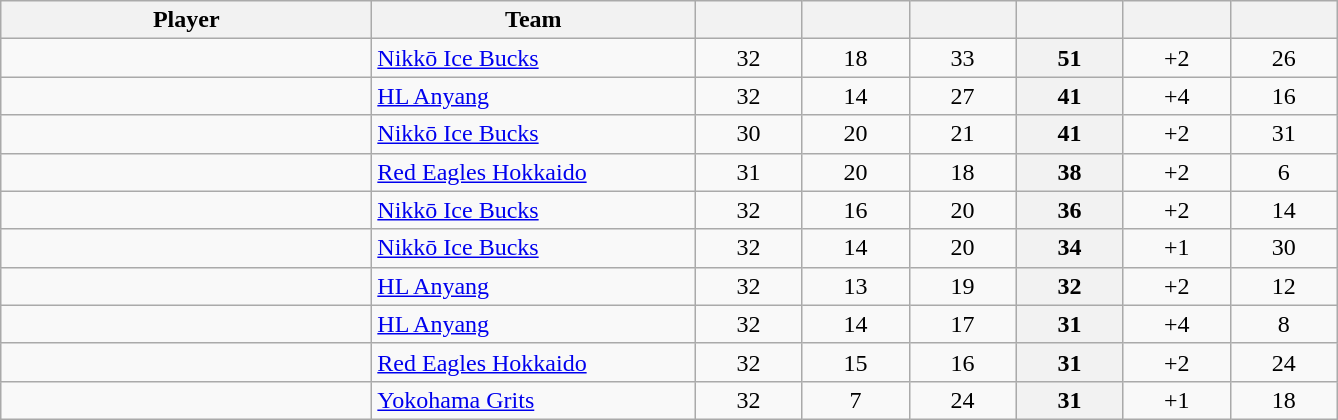<table class="wikitable sortable" style="text-align: center">
<tr>
<th style="width: 15em;">Player</th>
<th style="width: 13em;">Team</th>
<th style="width: 4em;"></th>
<th style="width: 4em;"></th>
<th style="width: 4em;"></th>
<th style="width: 4em;"></th>
<th style="width: 4em;"></th>
<th style="width: 4em;"></th>
</tr>
<tr>
<td style="text-align:left;"> </td>
<td style="text-align:left;"><a href='#'>Nikkō Ice Bucks</a></td>
<td>32</td>
<td>18</td>
<td>33</td>
<th>51</th>
<td>+2</td>
<td>26</td>
</tr>
<tr>
<td style="text-align:left;"> </td>
<td style="text-align:left;"><a href='#'>HL Anyang</a></td>
<td>32</td>
<td>14</td>
<td>27</td>
<th>41</th>
<td>+4</td>
<td>16</td>
</tr>
<tr>
<td style="text-align:left;"> </td>
<td style="text-align:left;"><a href='#'>Nikkō Ice Bucks</a></td>
<td>30</td>
<td>20</td>
<td>21</td>
<th>41</th>
<td>+2</td>
<td>31</td>
</tr>
<tr>
<td style="text-align:left;"> </td>
<td style="text-align:left;"><a href='#'>Red Eagles Hokkaido</a></td>
<td>31</td>
<td>20</td>
<td>18</td>
<th>38</th>
<td>+2</td>
<td>6</td>
</tr>
<tr>
<td style="text-align:left;"> </td>
<td style="text-align:left;"><a href='#'>Nikkō Ice Bucks</a></td>
<td>32</td>
<td>16</td>
<td>20</td>
<th>36</th>
<td>+2</td>
<td>14</td>
</tr>
<tr>
<td style="text-align:left;"> </td>
<td style="text-align:left;"><a href='#'>Nikkō Ice Bucks</a></td>
<td>32</td>
<td>14</td>
<td>20</td>
<th>34</th>
<td>+1</td>
<td>30</td>
</tr>
<tr>
<td style="text-align:left;"> </td>
<td style="text-align:left;"><a href='#'>HL Anyang</a></td>
<td>32</td>
<td>13</td>
<td>19</td>
<th>32</th>
<td>+2</td>
<td>12</td>
</tr>
<tr>
<td style="text-align:left;"> </td>
<td style="text-align:left;"><a href='#'>HL Anyang</a></td>
<td>32</td>
<td>14</td>
<td>17</td>
<th>31</th>
<td>+4</td>
<td>8</td>
</tr>
<tr>
<td style="text-align:left;"> </td>
<td style="text-align:left;"><a href='#'>Red Eagles Hokkaido</a></td>
<td>32</td>
<td>15</td>
<td>16</td>
<th>31</th>
<td>+2</td>
<td>24</td>
</tr>
<tr>
<td style="text-align:left;"> </td>
<td style="text-align:left;"><a href='#'>Yokohama Grits</a></td>
<td>32</td>
<td>7</td>
<td>24</td>
<th>31</th>
<td>+1</td>
<td>18</td>
</tr>
</table>
